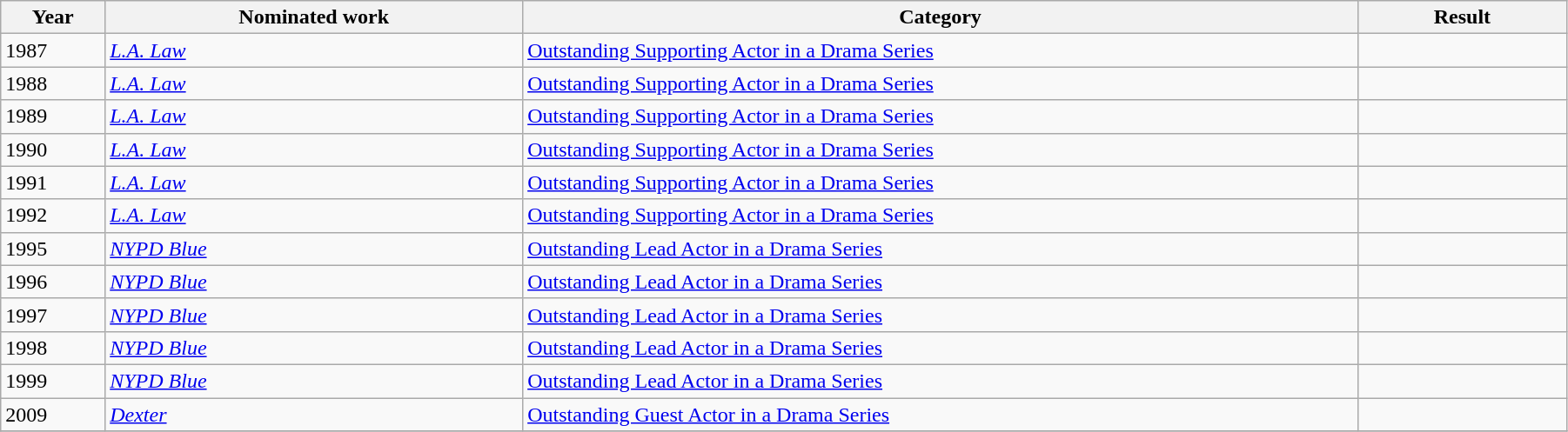<table width="95%" class="wikitable sortable">
<tr>
<th width="5%">Year</th>
<th width="20%">Nominated work</th>
<th width="40%">Category</th>
<th width="10%">Result</th>
</tr>
<tr>
<td>1987</td>
<td><em><a href='#'>L.A. Law</a></em></td>
<td><a href='#'>Outstanding Supporting Actor in a Drama Series</a></td>
<td></td>
</tr>
<tr>
<td>1988</td>
<td><em><a href='#'>L.A. Law</a></em></td>
<td><a href='#'>Outstanding Supporting Actor in a Drama Series</a></td>
<td></td>
</tr>
<tr>
<td>1989</td>
<td><em><a href='#'>L.A. Law</a></em></td>
<td><a href='#'>Outstanding Supporting Actor in a Drama Series</a></td>
<td></td>
</tr>
<tr>
<td>1990</td>
<td><em><a href='#'>L.A. Law</a></em></td>
<td><a href='#'>Outstanding Supporting Actor in a Drama Series</a></td>
<td></td>
</tr>
<tr>
<td>1991</td>
<td><em><a href='#'>L.A. Law</a></em></td>
<td><a href='#'>Outstanding Supporting Actor in a Drama Series</a></td>
<td></td>
</tr>
<tr>
<td>1992</td>
<td><em><a href='#'>L.A. Law</a></em></td>
<td><a href='#'>Outstanding Supporting Actor in a Drama Series</a></td>
<td></td>
</tr>
<tr>
<td>1995</td>
<td><em><a href='#'>NYPD Blue</a></em></td>
<td><a href='#'>Outstanding Lead Actor in a Drama Series</a></td>
<td></td>
</tr>
<tr>
<td>1996</td>
<td><em><a href='#'>NYPD Blue</a></em></td>
<td><a href='#'>Outstanding Lead Actor in a Drama Series</a></td>
<td></td>
</tr>
<tr>
<td>1997</td>
<td><em><a href='#'>NYPD Blue</a></em></td>
<td><a href='#'>Outstanding Lead Actor in a Drama Series</a></td>
<td></td>
</tr>
<tr>
<td>1998</td>
<td><em><a href='#'>NYPD Blue</a></em></td>
<td><a href='#'>Outstanding Lead Actor in a Drama Series</a></td>
<td></td>
</tr>
<tr>
<td>1999</td>
<td><em><a href='#'>NYPD Blue</a></em></td>
<td><a href='#'>Outstanding Lead Actor in a Drama Series</a></td>
<td></td>
</tr>
<tr>
<td>2009</td>
<td><em><a href='#'>Dexter</a></em></td>
<td><a href='#'>Outstanding Guest Actor in a Drama Series</a></td>
<td></td>
</tr>
<tr>
</tr>
</table>
